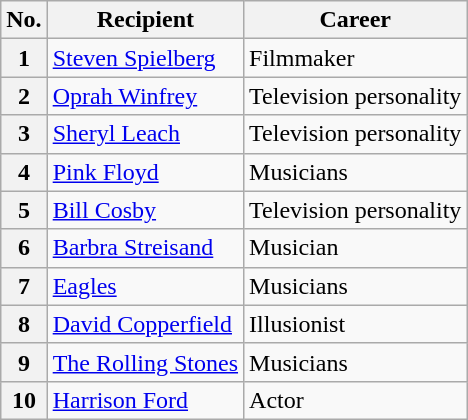<table class="wikitable plainrowheaders">
<tr>
<th scope="col">No.</th>
<th scope="col">Recipient</th>
<th scope="col">Career</th>
</tr>
<tr>
<th scope="row">1</th>
<td> <a href='#'>Steven Spielberg</a></td>
<td>Filmmaker</td>
</tr>
<tr>
<th scope="row">2</th>
<td> <a href='#'>Oprah Winfrey</a></td>
<td>Television personality</td>
</tr>
<tr>
<th scope="row">3</th>
<td> <a href='#'>Sheryl Leach</a></td>
<td>Television personality</td>
</tr>
<tr>
<th scope="row">4</th>
<td> <a href='#'>Pink Floyd</a></td>
<td>Musicians</td>
</tr>
<tr>
<th scope="row">5</th>
<td> <a href='#'>Bill Cosby</a></td>
<td>Television personality</td>
</tr>
<tr>
<th scope="row">6</th>
<td> <a href='#'>Barbra Streisand</a></td>
<td>Musician</td>
</tr>
<tr>
<th scope="row">7</th>
<td> <a href='#'>Eagles</a></td>
<td>Musicians</td>
</tr>
<tr>
<th scope="row">8</th>
<td> <a href='#'>David Copperfield</a></td>
<td>Illusionist</td>
</tr>
<tr>
<th scope="row">9</th>
<td> <a href='#'>The Rolling Stones</a></td>
<td>Musicians</td>
</tr>
<tr>
<th scope="row">10</th>
<td> <a href='#'>Harrison Ford</a></td>
<td>Actor</td>
</tr>
</table>
